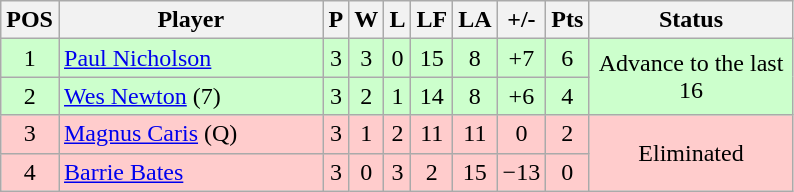<table class="wikitable" style="text-align:center; margin: 1em auto 1em auto, align:left">
<tr>
<th width=20>POS</th>
<th width=169>Player</th>
<th width=3>P</th>
<th width=3>W</th>
<th width=3>L</th>
<th width=20>LF</th>
<th width=20>LA</th>
<th width=20>+/-</th>
<th width=20>Pts</th>
<th width=129>Status</th>
</tr>
<tr style="background:#CCFFCC;">
<td>1</td>
<td style="text-align:left;"> <a href='#'>Paul Nicholson</a></td>
<td>3</td>
<td>3</td>
<td>0</td>
<td>15</td>
<td>8</td>
<td>+7</td>
<td>6</td>
<td rowspan=2>Advance to the last 16</td>
</tr>
<tr style="background:#CCFFCC;">
<td>2</td>
<td style="text-align:left;"> <a href='#'>Wes Newton</a> (7)</td>
<td>3</td>
<td>2</td>
<td>1</td>
<td>14</td>
<td>8</td>
<td>+6</td>
<td>4</td>
</tr>
<tr style="background:#FFCCCC;">
<td>3</td>
<td style="text-align:left;"> <a href='#'>Magnus Caris</a> (Q)</td>
<td>3</td>
<td>1</td>
<td>2</td>
<td>11</td>
<td>11</td>
<td>0</td>
<td>2</td>
<td rowspan=2>Eliminated</td>
</tr>
<tr style="background:#FFCCCC;">
<td>4</td>
<td style="text-align:left;"> <a href='#'>Barrie Bates</a></td>
<td>3</td>
<td>0</td>
<td>3</td>
<td>2</td>
<td>15</td>
<td>−13</td>
<td>0</td>
</tr>
</table>
